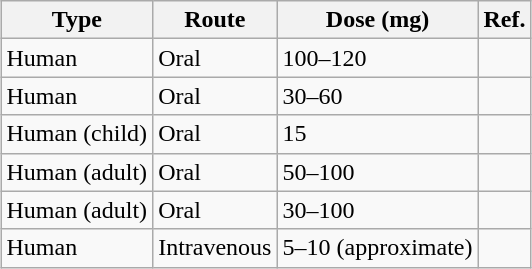<table class="wikitable sortable" style="margin-left:auto; margin-right:auto;">
<tr>
<th scope="col">Type</th>
<th scope="col">Route</th>
<th scope="col">Dose (mg)</th>
<th scope="col" class="unsortable">Ref.</th>
</tr>
<tr>
<td>Human</td>
<td>Oral</td>
<td>100–120</td>
<td></td>
</tr>
<tr>
<td>Human</td>
<td>Oral</td>
<td>30–60</td>
<td></td>
</tr>
<tr>
<td>Human (child)</td>
<td>Oral</td>
<td>15</td>
<td></td>
</tr>
<tr>
<td>Human (adult)</td>
<td>Oral</td>
<td>50–100</td>
<td></td>
</tr>
<tr>
<td>Human (adult)</td>
<td>Oral</td>
<td>30–100</td>
<td></td>
</tr>
<tr>
<td>Human</td>
<td>Intravenous</td>
<td>5–10 (approximate)</td>
<td></td>
</tr>
</table>
